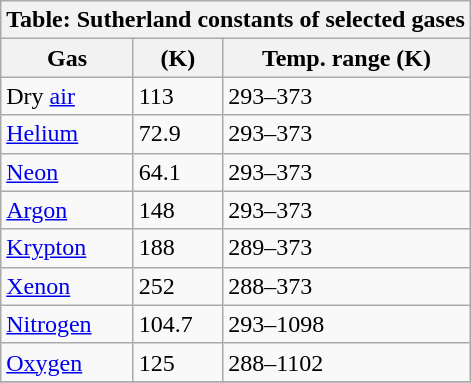<table class="wikitable">
<tr>
<th scope="row" colspan=4>Table: Sutherland constants of selected gases</th>
</tr>
<tr>
<th scope="col">Gas</th>
<th scope="col"> (K)</th>
<th scope="col">Temp. range (K)</th>
</tr>
<tr>
<td>Dry <a href='#'>air</a></td>
<td>113</td>
<td>293–373</td>
</tr>
<tr>
<td><a href='#'>Helium</a></td>
<td>72.9</td>
<td>293–373</td>
</tr>
<tr>
<td><a href='#'>Neon</a></td>
<td>64.1</td>
<td>293–373</td>
</tr>
<tr>
<td><a href='#'>Argon</a></td>
<td>148</td>
<td>293–373</td>
</tr>
<tr>
<td><a href='#'>Krypton</a></td>
<td>188</td>
<td>289–373</td>
</tr>
<tr>
<td><a href='#'>Xenon</a></td>
<td>252</td>
<td>288–373</td>
</tr>
<tr>
<td><a href='#'>Nitrogen</a></td>
<td>104.7</td>
<td>293–1098</td>
</tr>
<tr>
<td><a href='#'>Oxygen</a></td>
<td>125</td>
<td>288–1102</td>
</tr>
<tr>
</tr>
</table>
